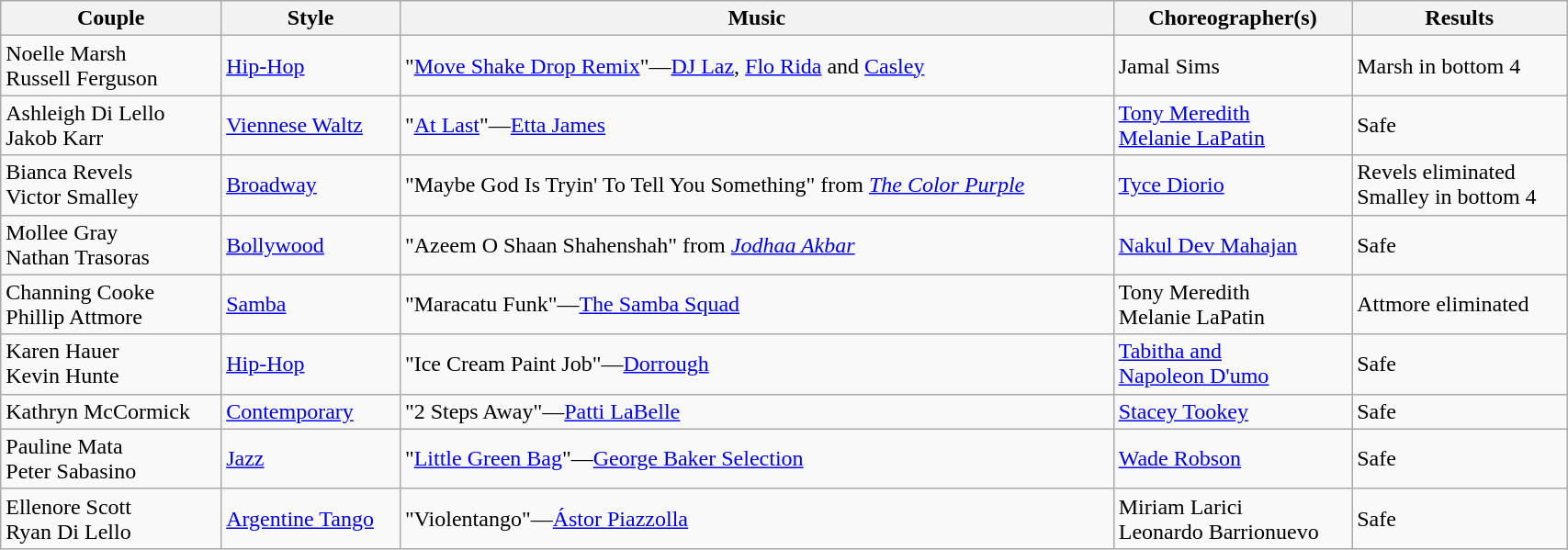<table class="wikitable" style="width:90%;">
<tr>
<th>Couple</th>
<th>Style</th>
<th>Music</th>
<th>Choreographer(s)</th>
<th>Results</th>
</tr>
<tr>
<td>Noelle Marsh<br>Russell Ferguson</td>
<td><a href='#'>Hip-Hop</a></td>
<td>"<a href='#'>Move Shake Drop Remix</a>"—<a href='#'>DJ Laz</a>, <a href='#'>Flo Rida</a> and <a href='#'>Casley</a></td>
<td>Jamal Sims</td>
<td>Marsh in bottom 4</td>
</tr>
<tr>
<td>Ashleigh Di Lello<br>Jakob Karr</td>
<td><a href='#'>Viennese Waltz</a></td>
<td>"<a href='#'>At Last</a>"—<a href='#'>Etta James</a></td>
<td><a href='#'>Tony Meredith</a><br><a href='#'>Melanie LaPatin</a></td>
<td>Safe</td>
</tr>
<tr>
<td>Bianca Revels<br>Victor Smalley</td>
<td><a href='#'>Broadway</a></td>
<td>"Maybe God Is Tryin' To Tell You Something" from <em><a href='#'>The Color Purple</a></em></td>
<td><a href='#'>Tyce Diorio</a></td>
<td>Revels eliminated<br>Smalley in bottom 4</td>
</tr>
<tr>
<td>Mollee Gray<br>Nathan Trasoras</td>
<td><a href='#'>Bollywood</a></td>
<td>"Azeem O Shaan Shahenshah" from <em><a href='#'>Jodhaa Akbar</a></em></td>
<td><a href='#'>Nakul Dev Mahajan</a></td>
<td>Safe</td>
</tr>
<tr>
<td>Channing Cooke<br>Phillip Attmore</td>
<td><a href='#'>Samba</a></td>
<td>"Maracatu Funk"—<a href='#'>The Samba Squad</a></td>
<td>Tony Meredith<br>Melanie LaPatin</td>
<td>Attmore eliminated</td>
</tr>
<tr>
<td>Karen Hauer<br>Kevin Hunte</td>
<td><a href='#'>Hip-Hop</a></td>
<td>"Ice Cream Paint Job"—<a href='#'>Dorrough</a></td>
<td><a href='#'>Tabitha and<br>Napoleon D'umo</a></td>
<td>Safe</td>
</tr>
<tr>
<td>Kathryn McCormick<br></td>
<td><a href='#'>Contemporary</a></td>
<td>"2 Steps Away"—<a href='#'>Patti LaBelle</a></td>
<td><a href='#'>Stacey Tookey</a></td>
<td>Safe</td>
</tr>
<tr>
<td>Pauline Mata<br>Peter Sabasino</td>
<td><a href='#'>Jazz</a></td>
<td>"<a href='#'>Little Green Bag</a>"—<a href='#'>George Baker Selection</a></td>
<td><a href='#'>Wade Robson</a></td>
<td>Safe</td>
</tr>
<tr>
<td>Ellenore Scott<br>Ryan Di Lello</td>
<td><a href='#'>Argentine Tango</a></td>
<td>"Violentango"—<a href='#'>Ástor Piazzolla</a></td>
<td>Miriam Larici<br>Leonardo Barrionuevo</td>
<td>Safe</td>
</tr>
</table>
